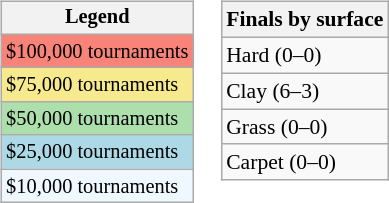<table>
<tr valign=top>
<td><br><table class=wikitable style="font-size:85%">
<tr>
<th>Legend</th>
</tr>
<tr style="background:#f88379;">
<td>$100,000 tournaments</td>
</tr>
<tr style="background:#f7e98e;">
<td>$75,000 tournaments</td>
</tr>
<tr style="background:#addfad;">
<td>$50,000 tournaments</td>
</tr>
<tr style="background:lightblue;">
<td>$25,000 tournaments</td>
</tr>
<tr style="background:#f0f8ff;">
<td>$10,000 tournaments</td>
</tr>
</table>
</td>
<td><br><table class=wikitable style="font-size:90%">
<tr>
<th>Finals by surface</th>
</tr>
<tr>
<td>Hard (0–0)</td>
</tr>
<tr>
<td>Clay (6–3)</td>
</tr>
<tr>
<td>Grass (0–0)</td>
</tr>
<tr>
<td>Carpet (0–0)</td>
</tr>
</table>
</td>
</tr>
</table>
